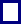<table style="width=90%; max-width=92%; margin:0; padding:2px; border:2px solid navy; align:center; ">
<tr>
<td></td>
</tr>
<tr>
</tr>
</table>
